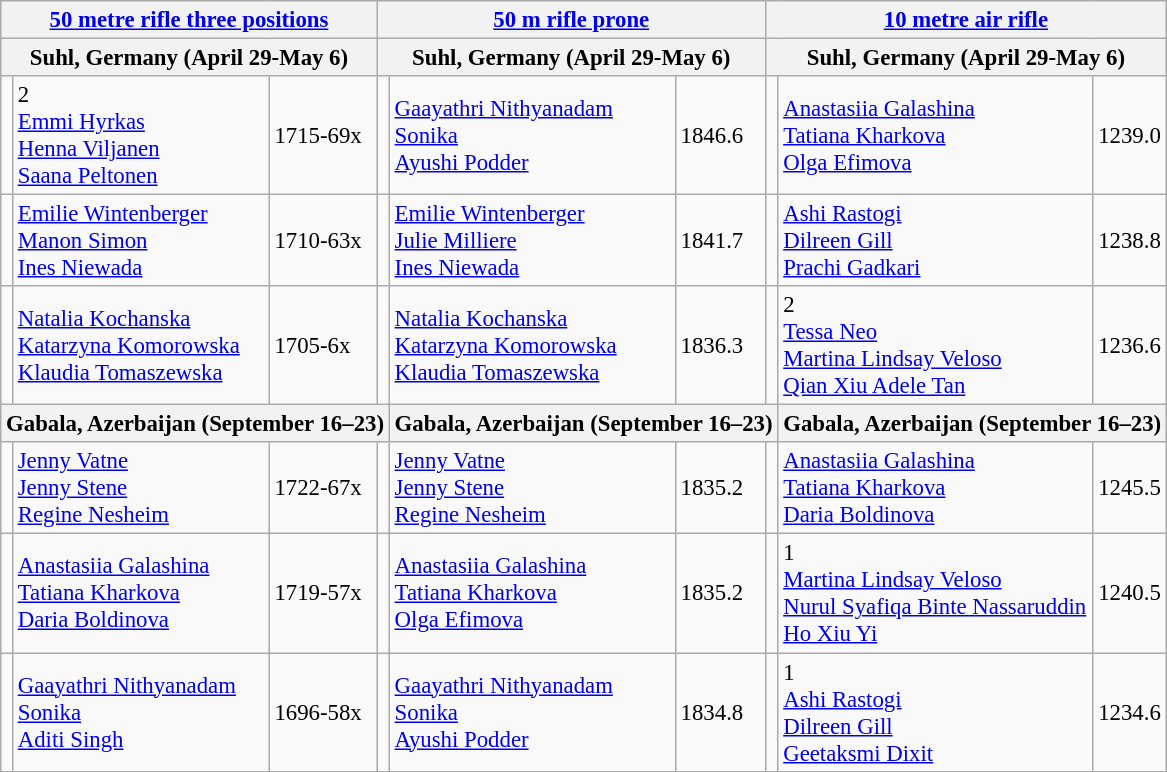<table class="wikitable" style="font-size: 95%">
<tr>
<th colspan="3"><a href='#'>50 metre rifle three positions</a></th>
<th colspan="3"><a href='#'>50 m rifle prone</a></th>
<th colspan="3"><a href='#'>10 metre air rifle</a></th>
</tr>
<tr>
<th colspan="3">Suhl, Germany (April 29-May 6)</th>
<th colspan="3">Suhl, Germany (April 29-May 6)</th>
<th colspan="3">Suhl, Germany (April 29-May 6)</th>
</tr>
<tr>
<td></td>
<td> 2<br><a href='#'>Emmi Hyrkas</a><br><a href='#'>Henna Viljanen</a><br><a href='#'>Saana Peltonen</a></td>
<td>1715-69x</td>
<td></td>
<td> <a href='#'>Gaayathri Nithyanadam</a><br><a href='#'>Sonika</a><br><a href='#'>Ayushi Podder</a></td>
<td>1846.6</td>
<td></td>
<td> <a href='#'>Anastasiia Galashina</a><br><a href='#'>Tatiana Kharkova</a><br><a href='#'>Olga Efimova</a></td>
<td>1239.0</td>
</tr>
<tr>
<td></td>
<td> <a href='#'>Emilie Wintenberger</a><br><a href='#'>Manon Simon</a><br><a href='#'>Ines Niewada</a></td>
<td>1710-63x</td>
<td></td>
<td> <a href='#'>Emilie Wintenberger</a><br><a href='#'>Julie Milliere</a><br><a href='#'>Ines Niewada</a></td>
<td>1841.7</td>
<td></td>
<td> <a href='#'>Ashi Rastogi</a><br><a href='#'>Dilreen Gill</a><br><a href='#'>Prachi Gadkari</a></td>
<td>1238.8</td>
</tr>
<tr>
<td></td>
<td> <a href='#'>Natalia Kochanska</a><br><a href='#'>Katarzyna Komorowska</a><br><a href='#'>Klaudia Tomaszewska</a></td>
<td>1705-6x</td>
<td></td>
<td> <a href='#'>Natalia Kochanska</a><br><a href='#'>Katarzyna Komorowska</a><br><a href='#'>Klaudia Tomaszewska</a></td>
<td>1836.3</td>
<td></td>
<td> 2<br><a href='#'>Tessa Neo</a><br><a href='#'>Martina Lindsay Veloso</a><br><a href='#'>Qian Xiu Adele Tan</a></td>
<td>1236.6</td>
</tr>
<tr>
<th colspan="4">Gabala, Azerbaijan (September 16–23)</th>
<th colspan="3">Gabala, Azerbaijan (September 16–23)</th>
<th colspan="2">Gabala, Azerbaijan (September 16–23)</th>
</tr>
<tr>
<td></td>
<td><a href='#'>Jenny Vatne</a><br><a href='#'>Jenny Stene</a><br><a href='#'>Regine Nesheim</a></td>
<td>1722-67x</td>
<td></td>
<td><a href='#'>Jenny Vatne</a><br><a href='#'>Jenny Stene</a><br><a href='#'>Regine Nesheim</a></td>
<td>1835.2</td>
<td></td>
<td> <a href='#'>Anastasiia Galashina</a><br><a href='#'>Tatiana Kharkova</a><br><a href='#'>Daria Boldinova</a></td>
<td>1245.5</td>
</tr>
<tr>
<td></td>
<td> <a href='#'>Anastasiia Galashina</a><br><a href='#'>Tatiana Kharkova</a><br><a href='#'>Daria Boldinova</a></td>
<td>1719-57x</td>
<td></td>
<td> <a href='#'>Anastasiia Galashina</a><br><a href='#'>Tatiana Kharkova</a><br><a href='#'>Olga Efimova</a></td>
<td>1835.2</td>
<td></td>
<td> 1<br><a href='#'>Martina Lindsay Veloso</a><br><a href='#'>Nurul Syafiqa Binte Nassaruddin</a><br><a href='#'>Ho Xiu Yi</a></td>
<td>1240.5</td>
</tr>
<tr>
<td></td>
<td> <a href='#'>Gaayathri Nithyanadam</a><br><a href='#'>Sonika</a><br><a href='#'>Aditi Singh</a></td>
<td>1696-58x</td>
<td></td>
<td> <a href='#'>Gaayathri Nithyanadam</a><br><a href='#'>Sonika</a><br><a href='#'>Ayushi Podder</a></td>
<td>1834.8</td>
<td></td>
<td> 1<br><a href='#'>Ashi Rastogi</a><br><a href='#'>Dilreen Gill</a><br><a href='#'>Geetaksmi Dixit</a></td>
<td>1234.6</td>
</tr>
</table>
